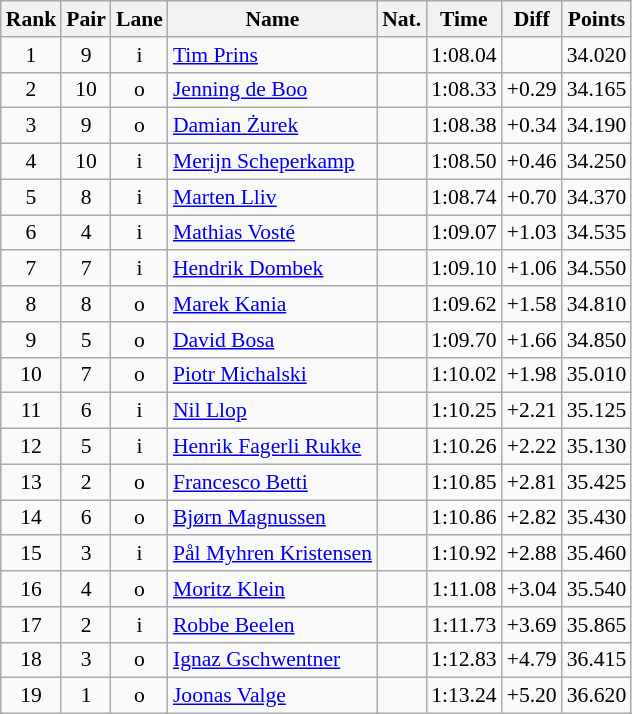<table class="wikitable sortable" style="text-align:center; font-size:90%">
<tr>
<th>Rank</th>
<th>Pair</th>
<th>Lane</th>
<th>Name</th>
<th>Nat.</th>
<th>Time</th>
<th>Diff</th>
<th>Points</th>
</tr>
<tr>
<td>1</td>
<td>9</td>
<td>i</td>
<td align=left><a href='#'>Tim Prins</a></td>
<td></td>
<td>1:08.04</td>
<td></td>
<td>34.020</td>
</tr>
<tr>
<td>2</td>
<td>10</td>
<td>o</td>
<td align=left><a href='#'>Jenning de Boo</a></td>
<td></td>
<td>1:08.33</td>
<td>+0.29</td>
<td>34.165</td>
</tr>
<tr>
<td>3</td>
<td>9</td>
<td>o</td>
<td align=left><a href='#'>Damian Żurek</a></td>
<td></td>
<td>1:08.38</td>
<td>+0.34</td>
<td>34.190</td>
</tr>
<tr>
<td>4</td>
<td>10</td>
<td>i</td>
<td align=left><a href='#'>Merijn Scheperkamp</a></td>
<td></td>
<td>1:08.50</td>
<td>+0.46</td>
<td>34.250</td>
</tr>
<tr>
<td>5</td>
<td>8</td>
<td>i</td>
<td align=left><a href='#'>Marten Lliv</a></td>
<td></td>
<td>1:08.74</td>
<td>+0.70</td>
<td>34.370</td>
</tr>
<tr>
<td>6</td>
<td>4</td>
<td>i</td>
<td align=left><a href='#'>Mathias Vosté</a></td>
<td></td>
<td>1:09.07</td>
<td>+1.03</td>
<td>34.535</td>
</tr>
<tr>
<td>7</td>
<td>7</td>
<td>i</td>
<td align=left><a href='#'>Hendrik Dombek</a></td>
<td></td>
<td>1:09.10</td>
<td>+1.06</td>
<td>34.550</td>
</tr>
<tr>
<td>8</td>
<td>8</td>
<td>o</td>
<td align=left><a href='#'>Marek Kania</a></td>
<td></td>
<td>1:09.62</td>
<td>+1.58</td>
<td>34.810</td>
</tr>
<tr>
<td>9</td>
<td>5</td>
<td>o</td>
<td align=left><a href='#'>David Bosa</a></td>
<td></td>
<td>1:09.70</td>
<td>+1.66</td>
<td>34.850</td>
</tr>
<tr>
<td>10</td>
<td>7</td>
<td>o</td>
<td align=left><a href='#'>Piotr Michalski</a></td>
<td></td>
<td>1:10.02</td>
<td>+1.98</td>
<td>35.010</td>
</tr>
<tr>
<td>11</td>
<td>6</td>
<td>i</td>
<td align=left><a href='#'>Nil Llop</a></td>
<td></td>
<td>1:10.25</td>
<td>+2.21</td>
<td>35.125</td>
</tr>
<tr>
<td>12</td>
<td>5</td>
<td>i</td>
<td align=left><a href='#'>Henrik Fagerli Rukke</a></td>
<td></td>
<td>1:10.26</td>
<td>+2.22</td>
<td>35.130</td>
</tr>
<tr>
<td>13</td>
<td>2</td>
<td>o</td>
<td align=left><a href='#'>Francesco Betti</a></td>
<td></td>
<td>1:10.85</td>
<td>+2.81</td>
<td>35.425</td>
</tr>
<tr>
<td>14</td>
<td>6</td>
<td>o</td>
<td align=left><a href='#'>Bjørn Magnussen</a></td>
<td></td>
<td>1:10.86</td>
<td>+2.82</td>
<td>35.430</td>
</tr>
<tr>
<td>15</td>
<td>3</td>
<td>i</td>
<td align=left><a href='#'>Pål Myhren Kristensen</a></td>
<td></td>
<td>1:10.92</td>
<td>+2.88</td>
<td>35.460</td>
</tr>
<tr>
<td>16</td>
<td>4</td>
<td>o</td>
<td align=left><a href='#'>Moritz Klein</a></td>
<td></td>
<td>1:11.08</td>
<td>+3.04</td>
<td>35.540</td>
</tr>
<tr>
<td>17</td>
<td>2</td>
<td>i</td>
<td align=left><a href='#'>Robbe Beelen</a></td>
<td></td>
<td>1:11.73</td>
<td>+3.69</td>
<td>35.865</td>
</tr>
<tr>
<td>18</td>
<td>3</td>
<td>o</td>
<td align=left><a href='#'>Ignaz Gschwentner</a></td>
<td></td>
<td>1:12.83</td>
<td>+4.79</td>
<td>36.415</td>
</tr>
<tr>
<td>19</td>
<td>1</td>
<td>o</td>
<td align=left><a href='#'>Joonas Valge</a></td>
<td></td>
<td>1:13.24</td>
<td>+5.20</td>
<td>36.620</td>
</tr>
</table>
